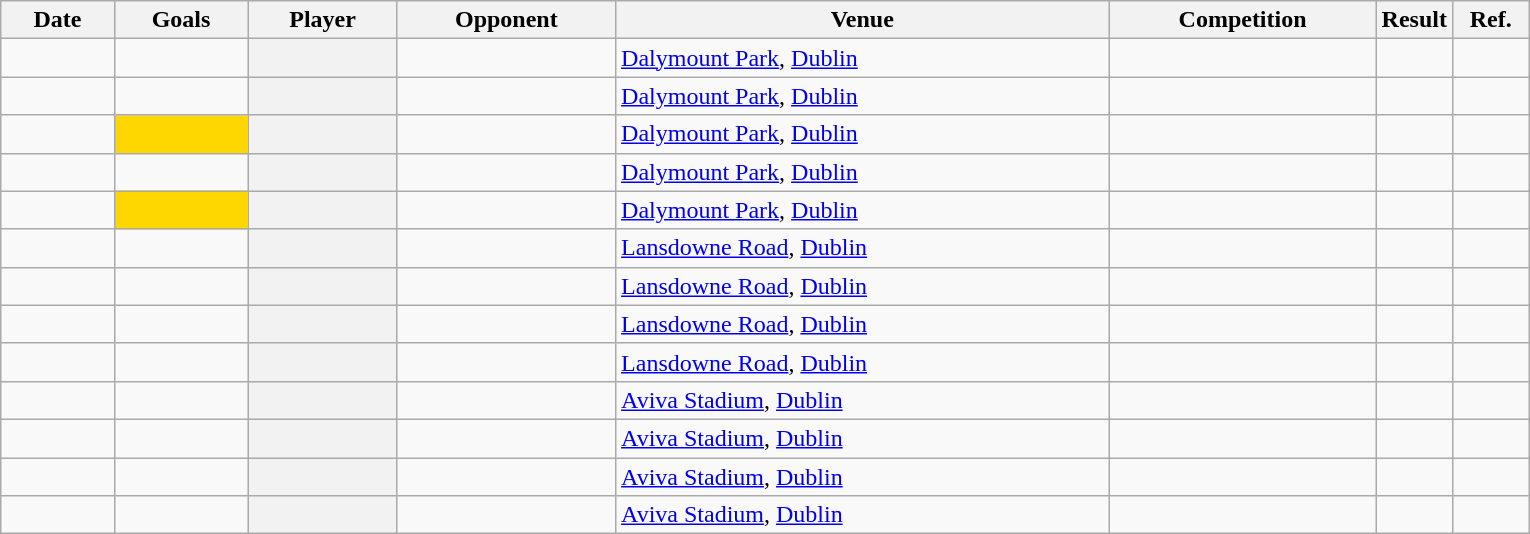<table class="wikitable sortable plainrowheaders">
<tr>
<th scope=col>Date</th>
<th scope=col>Goals</th>
<th scope=col>Player</th>
<th scope=col>Opponent</th>
<th scope=col>Venue</th>
<th scope=col>Competition</th>
<th scope=col class="align:center" width="5%">Result</th>
<th scope=col class="align: center; unsortable" width="5%">Ref.</th>
</tr>
<tr>
<td></td>
<td></td>
<th scope=row></th>
<td></td>
<td><a href='#'>Dalymount Park</a>, <a href='#'>Dublin</a></td>
<td></td>
<td data-sort-value="0301"></td>
<td align=center></td>
</tr>
<tr>
<td></td>
<td></td>
<th scope=row></th>
<td></td>
<td><a href='#'>Dalymount Park</a>, <a href='#'>Dublin</a></td>
<td></td>
<td data-sort-value="0400"></td>
<td align=center></td>
</tr>
<tr>
<td></td>
<td bgcolor=gold></td>
<th scope=row></th>
<td></td>
<td><a href='#'>Dalymount Park</a>, <a href='#'>Dublin</a></td>
<td></td>
<td data-sort-value="0404"></td>
<td align=center></td>
</tr>
<tr>
<td></td>
<td></td>
<th scope=row></th>
<td></td>
<td><a href='#'>Dalymount Park</a>, <a href='#'>Dublin</a></td>
<td></td>
<td data-sort-value="0300"></td>
<td align=center></td>
</tr>
<tr>
<td></td>
<td bgcolor=gold></td>
<th scope=row></th>
<td></td>
<td><a href='#'>Dalymount Park</a>, <a href='#'>Dublin</a></td>
<td></td>
<td data-sort-value="0400"></td>
<td align=center></td>
</tr>
<tr>
<td></td>
<td></td>
<th scope=row></th>
<td></td>
<td><a href='#'>Lansdowne Road</a>, <a href='#'>Dublin</a></td>
<td></td>
<td data-sort-value="0500"></td>
<td align=center></td>
</tr>
<tr>
<td></td>
<td></td>
<th scope=row></th>
<td></td>
<td><a href='#'>Lansdowne Road</a>, <a href='#'>Dublin</a></td>
<td></td>
<td data-sort-value="0500"></td>
<td align=center></td>
</tr>
<tr>
<td></td>
<td></td>
<th scope=row></th>
<td></td>
<td><a href='#'>Lansdowne Road</a>, <a href='#'>Dublin</a></td>
<td></td>
<td data-sort-value="0400"></td>
<td align=center></td>
</tr>
<tr>
<td></td>
<td></td>
<th scope=row></th>
<td></td>
<td><a href='#'>Lansdowne Road</a>, <a href='#'>Dublin</a></td>
<td></td>
<td data-sort-value="0500"></td>
<td align=center></td>
</tr>
<tr>
<td></td>
<td></td>
<th scope=row></th>
<td></td>
<td><a href='#'>Aviva Stadium</a>, <a href='#'>Dublin</a></td>
<td></td>
<td data-sort-value="0500"></td>
<td align=center></td>
</tr>
<tr>
<td></td>
<td></td>
<th scope=row></th>
<td></td>
<td><a href='#'>Aviva Stadium</a>, <a href='#'>Dublin</a></td>
<td></td>
<td data-sort-value="0300"></td>
<td align=center></td>
</tr>
<tr>
<td></td>
<td></td>
<th scope=row></th>
<td></td>
<td><a href='#'>Aviva Stadium</a>, <a href='#'>Dublin</a></td>
<td></td>
<td data-sort-value="0700"></td>
<td align=center></td>
</tr>
<tr>
<td></td>
<td></td>
<th scope=row></th>
<td></td>
<td><a href='#'>Aviva Stadium</a>, <a href='#'>Dublin</a></td>
<td></td>
<td data-sort-value="0700"></td>
<td align=center></td>
</tr>
</table>
